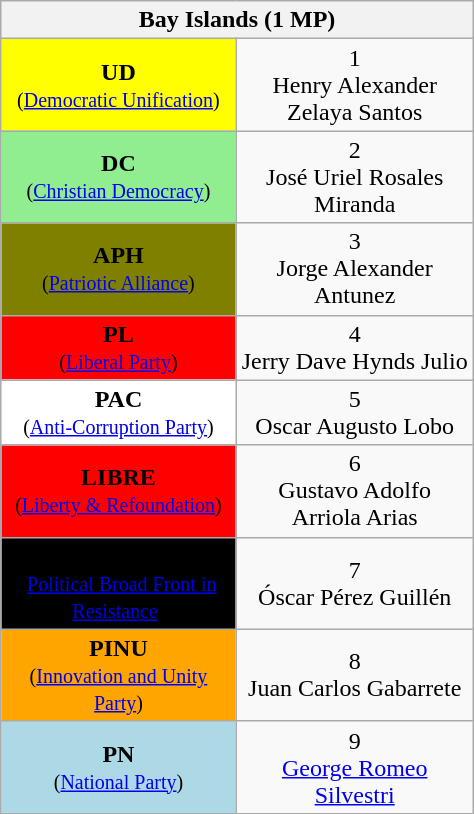<table class="wikitable" align="center" style="width: 25%">
<tr>
<th colspan=24>Bay Islands (1 MP)</th>
</tr>
<tr align="center">
<td bgcolor="yellow" rowspan=1><span><span><strong>UD</strong></span></span><br><small>(<a href='#'>Democratic Unification</a>)</small></td>
<td>1<br>Henry Alexander Zelaya Santos</td>
</tr>
<tr align="center">
<td bgcolor="lightgreen" rowspan=1><span><span><strong>DC</strong></span></span><br><small>(<a href='#'>Christian Democracy</a>)</small></td>
<td>2<br>José Uriel Rosales Miranda</td>
</tr>
<tr align="center">
<td bgcolor="olive" rowspan=1><span><span><strong>APH</strong></span></span><br><small>(<a href='#'>Patriotic Alliance</a>)</small></td>
<td>3<br>Jorge Alexander Antunez</td>
</tr>
<tr align="center">
<td bgcolor="red" rowspan=1><span><span><strong>PL</strong></span></span><br><small>(<a href='#'>Liberal Party</a>)</small></td>
<td>4<br>Jerry Dave Hynds Julio</td>
</tr>
<tr align="center">
<td bgcolor="white" rowspan=1><span><span><strong>PAC</strong></span></span><br><small>(<a href='#'>Anti-Corruption Party</a>)</small></td>
<td>5<br>Oscar Augusto Lobo</td>
</tr>
<tr align="center">
<td bgcolor="red" rowspan=1><span><span><strong>LIBRE</strong></span></span><br><small>(<a href='#'>Liberty & Refoundation</a>)</small></td>
<td>6<br>Gustavo Adolfo Arriola Arias</td>
</tr>
<tr align="center">
<td bgcolor="black" rowspan=1><span><span><strong>FAPER</strong></span></span><br><small>(<a href='#'>Political Broad Front in Resistance</a>)</small></td>
<td>7<br>Óscar Pérez Guillén</td>
</tr>
<tr align="center">
<td bgcolor="orange" rowspan=1><span><span><strong>PINU</strong></span></span><br><small>(<a href='#'>Innovation and Unity Party</a>)</small></td>
<td>8<br>Juan Carlos Gabarrete</td>
</tr>
<tr align="center">
<td bgcolor="lightblue" rowspan=1><span><span><strong>PN</strong></span></span><br><small>(<a href='#'>National Party</a>)</small></td>
<td>9<br><a href='#'>George Romeo Silvestri</a></td>
</tr>
</table>
